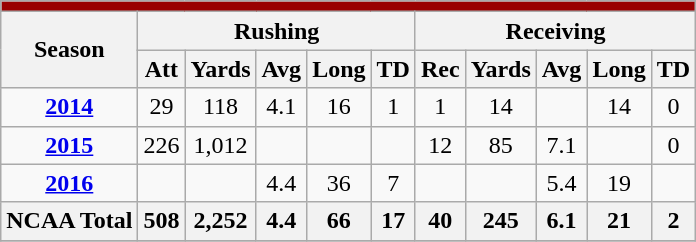<table class=wikitable style="text-align:center;">
<tr>
<td ! colspan="14" style="background:#990000;color:#FAEBD7;"></td>
</tr>
<tr>
<th rowspan=2>Season</th>
<th colspan=5>Rushing</th>
<th colspan=5>Receiving</th>
</tr>
<tr>
<th>Att</th>
<th>Yards</th>
<th>Avg</th>
<th>Long</th>
<th>TD</th>
<th>Rec</th>
<th>Yards</th>
<th>Avg</th>
<th>Long</th>
<th>TD</th>
</tr>
<tr>
<td><strong><a href='#'>2014</a></strong></td>
<td>29</td>
<td>118</td>
<td>4.1</td>
<td>16</td>
<td>1</td>
<td>1</td>
<td>14</td>
<td></td>
<td>14</td>
<td>0</td>
</tr>
<tr>
<td><strong><a href='#'>2015</a></strong></td>
<td>226</td>
<td>1,012</td>
<td></td>
<td></td>
<td></td>
<td>12</td>
<td>85</td>
<td>7.1</td>
<td></td>
<td>0</td>
</tr>
<tr>
<td><strong><a href='#'>2016</a></strong></td>
<td></td>
<td></td>
<td>4.4</td>
<td>36</td>
<td>7</td>
<td></td>
<td></td>
<td>5.4</td>
<td>19</td>
<td></td>
</tr>
<tr>
<th>NCAA Total</th>
<th>508</th>
<th>2,252</th>
<th>4.4</th>
<th>66</th>
<th>17</th>
<th>40</th>
<th>245</th>
<th>6.1</th>
<th>21</th>
<th>2</th>
</tr>
<tr class="sortbottom" style="background:#eee;">
</tr>
</table>
